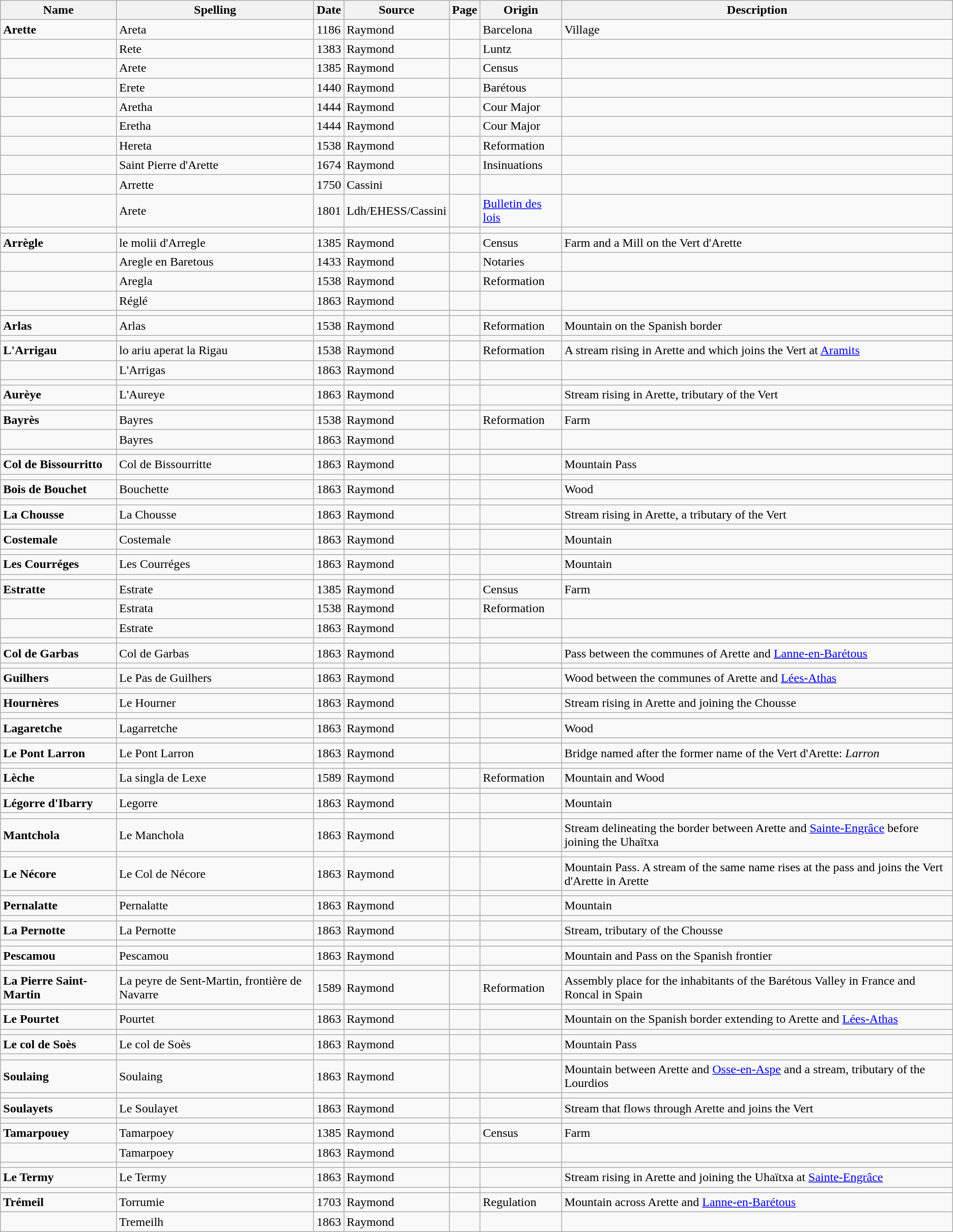<table class="wikitable">
<tr>
<th>Name</th>
<th>Spelling</th>
<th>Date</th>
<th>Source</th>
<th>Page</th>
<th>Origin</th>
<th>Description</th>
</tr>
<tr>
<td><strong>Arette</strong></td>
<td>Areta</td>
<td>1186</td>
<td>Raymond</td>
<td></td>
<td>Barcelona</td>
<td>Village</td>
</tr>
<tr>
<td></td>
<td>Rete</td>
<td>1383</td>
<td>Raymond</td>
<td></td>
<td>Luntz</td>
<td></td>
</tr>
<tr>
<td></td>
<td>Arete</td>
<td>1385</td>
<td>Raymond</td>
<td></td>
<td>Census</td>
<td></td>
</tr>
<tr>
<td></td>
<td>Erete</td>
<td>1440</td>
<td>Raymond</td>
<td></td>
<td>Barétous</td>
<td></td>
</tr>
<tr>
<td></td>
<td>Aretha</td>
<td>1444</td>
<td>Raymond</td>
<td></td>
<td>Cour Major</td>
<td></td>
</tr>
<tr>
<td></td>
<td>Eretha</td>
<td>1444</td>
<td>Raymond</td>
<td></td>
<td>Cour Major</td>
<td></td>
</tr>
<tr>
<td></td>
<td>Hereta</td>
<td>1538</td>
<td>Raymond</td>
<td></td>
<td>Reformation</td>
<td></td>
</tr>
<tr>
<td></td>
<td>Saint Pierre d'Arette</td>
<td>1674</td>
<td>Raymond</td>
<td></td>
<td>Insinuations</td>
<td></td>
</tr>
<tr>
<td></td>
<td>Arrette</td>
<td>1750</td>
<td>Cassini</td>
<td></td>
<td></td>
<td></td>
</tr>
<tr>
<td></td>
<td>Arete</td>
<td>1801</td>
<td>Ldh/EHESS/Cassini</td>
<td></td>
<td><a href='#'>Bulletin des lois</a></td>
<td></td>
</tr>
<tr>
<td></td>
<td></td>
<td></td>
<td></td>
<td></td>
<td></td>
<td></td>
</tr>
<tr>
<td><strong>Arrègle</strong></td>
<td>le molii d'Arregle</td>
<td>1385</td>
<td>Raymond</td>
<td></td>
<td>Census</td>
<td>Farm and a Mill on the Vert d'Arette</td>
</tr>
<tr>
<td></td>
<td>Aregle en Baretous</td>
<td>1433</td>
<td>Raymond</td>
<td></td>
<td>Notaries</td>
<td></td>
</tr>
<tr>
<td></td>
<td>Aregla</td>
<td>1538</td>
<td>Raymond</td>
<td></td>
<td>Reformation</td>
<td></td>
</tr>
<tr>
<td></td>
<td>Réglé</td>
<td>1863</td>
<td>Raymond</td>
<td></td>
<td></td>
<td></td>
</tr>
<tr>
<td></td>
<td></td>
<td></td>
<td></td>
<td></td>
<td></td>
<td></td>
</tr>
<tr>
<td><strong>Arlas</strong></td>
<td>Arlas</td>
<td>1538</td>
<td>Raymond</td>
<td></td>
<td>Reformation</td>
<td>Mountain on the Spanish border</td>
</tr>
<tr>
<td></td>
<td></td>
<td></td>
<td></td>
<td></td>
<td></td>
<td></td>
</tr>
<tr>
<td><strong>L'Arrigau</strong></td>
<td>lo ariu aperat la Rigau</td>
<td>1538</td>
<td>Raymond</td>
<td></td>
<td>Reformation</td>
<td>A stream rising in Arette and which joins the Vert at <a href='#'>Aramits</a></td>
</tr>
<tr>
<td></td>
<td>L'Arrigas</td>
<td>1863</td>
<td>Raymond</td>
<td></td>
<td></td>
<td></td>
</tr>
<tr>
<td></td>
<td></td>
<td></td>
<td></td>
<td></td>
<td></td>
<td></td>
</tr>
<tr>
<td><strong>Aurèye</strong></td>
<td>L'Aureye</td>
<td>1863</td>
<td>Raymond</td>
<td></td>
<td></td>
<td>Stream rising in Arette, tributary of the Vert</td>
</tr>
<tr>
<td></td>
<td></td>
<td></td>
<td></td>
<td></td>
<td></td>
<td></td>
</tr>
<tr>
<td><strong>Bayrès</strong></td>
<td>Bayres</td>
<td>1538</td>
<td>Raymond</td>
<td></td>
<td>Reformation</td>
<td>Farm</td>
</tr>
<tr>
<td></td>
<td>Bayres</td>
<td>1863</td>
<td>Raymond</td>
<td></td>
<td></td>
<td></td>
</tr>
<tr>
<td></td>
<td></td>
<td></td>
<td></td>
<td></td>
<td></td>
<td></td>
</tr>
<tr>
<td><strong>Col de Bissourritto</strong></td>
<td>Col de Bissourritte</td>
<td>1863</td>
<td>Raymond</td>
<td></td>
<td></td>
<td>Mountain Pass</td>
</tr>
<tr>
<td></td>
<td></td>
<td></td>
<td></td>
<td></td>
<td></td>
<td></td>
</tr>
<tr>
<td><strong>Bois de Bouchet</strong></td>
<td>Bouchette</td>
<td>1863</td>
<td>Raymond</td>
<td></td>
<td></td>
<td>Wood</td>
</tr>
<tr>
<td></td>
<td></td>
<td></td>
<td></td>
<td></td>
<td></td>
<td></td>
</tr>
<tr>
<td><strong>La Chousse</strong></td>
<td>La Chousse</td>
<td>1863</td>
<td>Raymond</td>
<td></td>
<td></td>
<td>Stream rising in Arette, a tributary of the Vert</td>
</tr>
<tr>
<td></td>
<td></td>
<td></td>
<td></td>
<td></td>
<td></td>
<td></td>
</tr>
<tr>
<td><strong>Costemale</strong></td>
<td>Costemale</td>
<td>1863</td>
<td>Raymond</td>
<td></td>
<td></td>
<td>Mountain</td>
</tr>
<tr>
<td></td>
<td></td>
<td></td>
<td></td>
<td></td>
<td></td>
<td></td>
</tr>
<tr>
<td><strong>Les Courréges</strong></td>
<td>Les Courréges</td>
<td>1863</td>
<td>Raymond</td>
<td></td>
<td></td>
<td>Mountain</td>
</tr>
<tr>
<td></td>
<td></td>
<td></td>
<td></td>
<td></td>
<td></td>
<td></td>
</tr>
<tr>
<td><strong>Estratte</strong></td>
<td>Estrate</td>
<td>1385</td>
<td>Raymond</td>
<td></td>
<td>Census</td>
<td>Farm</td>
</tr>
<tr>
<td></td>
<td>Estrata</td>
<td>1538</td>
<td>Raymond</td>
<td></td>
<td>Reformation</td>
<td></td>
</tr>
<tr>
<td></td>
<td>Estrate</td>
<td>1863</td>
<td>Raymond</td>
<td></td>
<td></td>
<td></td>
</tr>
<tr>
<td></td>
<td></td>
<td></td>
<td></td>
<td></td>
<td></td>
<td></td>
</tr>
<tr>
<td><strong>Col de Garbas</strong></td>
<td>Col de Garbas</td>
<td>1863</td>
<td>Raymond</td>
<td></td>
<td></td>
<td>Pass between the communes of Arette and <a href='#'>Lanne-en-Barétous</a></td>
</tr>
<tr>
<td></td>
<td></td>
<td></td>
<td></td>
<td></td>
<td></td>
<td></td>
</tr>
<tr>
<td><strong>Guilhers</strong></td>
<td>Le Pas de Guilhers</td>
<td>1863</td>
<td>Raymond</td>
<td></td>
<td></td>
<td>Wood between the communes of Arette and <a href='#'>Lées-Athas</a></td>
</tr>
<tr>
<td></td>
<td></td>
<td></td>
<td></td>
<td></td>
<td></td>
<td></td>
</tr>
<tr>
<td><strong>Hournères</strong></td>
<td>Le Hourner</td>
<td>1863</td>
<td>Raymond</td>
<td></td>
<td></td>
<td>Stream rising in Arette and joining the Chousse</td>
</tr>
<tr>
<td></td>
<td></td>
<td></td>
<td></td>
<td></td>
<td></td>
<td></td>
</tr>
<tr>
<td><strong>Lagaretche</strong></td>
<td>Lagarretche</td>
<td>1863</td>
<td>Raymond</td>
<td></td>
<td></td>
<td>Wood</td>
</tr>
<tr>
<td></td>
<td></td>
<td></td>
<td></td>
<td></td>
<td></td>
<td></td>
</tr>
<tr>
<td><strong>Le Pont Larron</strong></td>
<td>Le Pont Larron</td>
<td>1863</td>
<td>Raymond</td>
<td></td>
<td></td>
<td>Bridge named after the former name of the Vert d'Arette: <em>Larron</em></td>
</tr>
<tr>
<td></td>
<td></td>
<td></td>
<td></td>
<td></td>
<td></td>
<td></td>
</tr>
<tr>
<td><strong>Lèche</strong></td>
<td>La singla de Lexe</td>
<td>1589</td>
<td>Raymond</td>
<td></td>
<td>Reformation</td>
<td>Mountain and Wood</td>
</tr>
<tr>
<td></td>
<td></td>
<td></td>
<td></td>
<td></td>
<td></td>
<td></td>
</tr>
<tr>
<td><strong>Légorre d'Ibarry</strong></td>
<td>Legorre</td>
<td>1863</td>
<td>Raymond</td>
<td></td>
<td></td>
<td>Mountain</td>
</tr>
<tr>
<td></td>
<td></td>
<td></td>
<td></td>
<td></td>
<td></td>
<td></td>
</tr>
<tr>
<td><strong>Mantchola</strong></td>
<td>Le Manchola</td>
<td>1863</td>
<td>Raymond</td>
<td></td>
<td></td>
<td>Stream delineating the border between Arette and <a href='#'>Sainte-Engrâce</a> before joining the Uhaïtxa</td>
</tr>
<tr>
<td></td>
<td></td>
<td></td>
<td></td>
<td></td>
<td></td>
<td></td>
</tr>
<tr>
<td><strong>Le Nécore</strong></td>
<td>Le Col de Nécore</td>
<td>1863</td>
<td>Raymond</td>
<td></td>
<td></td>
<td>Mountain Pass. A stream of the same name rises at the pass and joins the Vert d'Arette in Arette</td>
</tr>
<tr>
<td></td>
<td></td>
<td></td>
<td></td>
<td></td>
<td></td>
<td></td>
</tr>
<tr>
<td><strong>Pernalatte</strong></td>
<td>Pernalatte</td>
<td>1863</td>
<td>Raymond</td>
<td></td>
<td></td>
<td>Mountain</td>
</tr>
<tr>
<td></td>
<td></td>
<td></td>
<td></td>
<td></td>
<td></td>
<td></td>
</tr>
<tr>
<td><strong>La Pernotte</strong></td>
<td>La Pernotte</td>
<td>1863</td>
<td>Raymond</td>
<td></td>
<td></td>
<td>Stream, tributary of the Chousse</td>
</tr>
<tr>
<td></td>
<td></td>
<td></td>
<td></td>
<td></td>
<td></td>
<td></td>
</tr>
<tr>
<td><strong>Pescamou</strong></td>
<td>Pescamou</td>
<td>1863</td>
<td>Raymond</td>
<td></td>
<td></td>
<td>Mountain and Pass on the Spanish frontier</td>
</tr>
<tr>
<td></td>
<td></td>
<td></td>
<td></td>
<td></td>
<td></td>
<td></td>
</tr>
<tr>
<td><strong>La Pierre Saint-Martin</strong></td>
<td>La peyre de Sent-Martin, frontière de Navarre</td>
<td>1589</td>
<td>Raymond</td>
<td></td>
<td>Reformation</td>
<td>Assembly place for the inhabitants of the Barétous Valley in France and Roncal in Spain</td>
</tr>
<tr>
<td></td>
<td></td>
<td></td>
<td></td>
<td></td>
<td></td>
<td></td>
</tr>
<tr>
<td><strong>Le Pourtet</strong></td>
<td>Pourtet</td>
<td>1863</td>
<td>Raymond</td>
<td></td>
<td></td>
<td>Mountain on the Spanish border extending to Arette and <a href='#'>Lées-Athas</a></td>
</tr>
<tr>
<td></td>
<td></td>
<td></td>
<td></td>
<td></td>
<td></td>
<td></td>
</tr>
<tr>
<td><strong>Le col de Soès</strong></td>
<td>Le col de Soès</td>
<td>1863</td>
<td>Raymond</td>
<td></td>
<td></td>
<td>Mountain Pass</td>
</tr>
<tr>
<td></td>
<td></td>
<td></td>
<td></td>
<td></td>
<td></td>
<td></td>
</tr>
<tr>
<td><strong>Soulaing</strong></td>
<td>Soulaing</td>
<td>1863</td>
<td>Raymond</td>
<td></td>
<td></td>
<td>Mountain between Arette and <a href='#'>Osse-en-Aspe</a> and a stream, tributary of the Lourdios</td>
</tr>
<tr>
<td></td>
<td></td>
<td></td>
<td></td>
<td></td>
<td></td>
<td></td>
</tr>
<tr>
<td><strong>Soulayets</strong></td>
<td>Le Soulayet</td>
<td>1863</td>
<td>Raymond</td>
<td></td>
<td></td>
<td>Stream that flows through Arette and joins the Vert</td>
</tr>
<tr>
<td></td>
<td></td>
<td></td>
<td></td>
<td></td>
<td></td>
<td></td>
</tr>
<tr>
<td><strong>Tamarpouey</strong></td>
<td>Tamarpoey</td>
<td>1385</td>
<td>Raymond</td>
<td></td>
<td>Census</td>
<td>Farm</td>
</tr>
<tr>
<td></td>
<td>Tamarpoey</td>
<td>1863</td>
<td>Raymond</td>
<td></td>
<td></td>
<td></td>
</tr>
<tr>
<td></td>
<td></td>
<td></td>
<td></td>
<td></td>
<td></td>
<td></td>
</tr>
<tr>
<td><strong>Le Termy</strong></td>
<td>Le Termy</td>
<td>1863</td>
<td>Raymond</td>
<td></td>
<td></td>
<td>Stream rising in Arette and joining the Uhaïtxa at <a href='#'>Sainte-Engrâce</a></td>
</tr>
<tr>
<td></td>
<td></td>
<td></td>
<td></td>
<td></td>
<td></td>
<td></td>
</tr>
<tr>
<td><strong>Trémeil</strong></td>
<td>Torrumie</td>
<td>1703</td>
<td>Raymond</td>
<td></td>
<td>Regulation</td>
<td>Mountain across Arette and <a href='#'>Lanne-en-Barétous</a></td>
</tr>
<tr>
<td></td>
<td>Tremeilh</td>
<td>1863</td>
<td>Raymond</td>
<td></td>
<td></td>
<td></td>
</tr>
</table>
